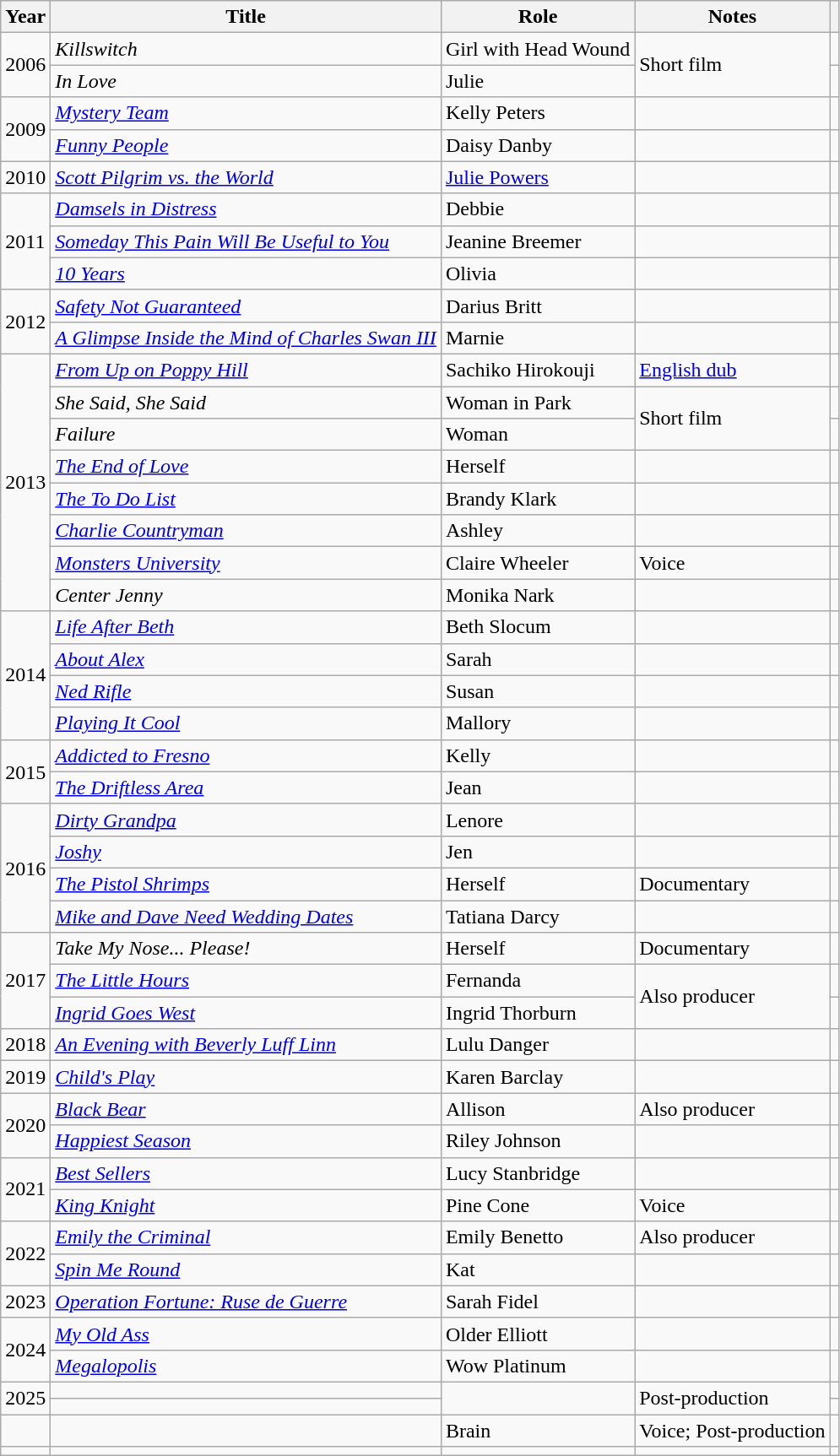<table class="wikitable sortable">
<tr>
<th>Year</th>
<th>Title</th>
<th>Role</th>
<th class="unsortable">Notes</th>
<th class="unsortable"></th>
</tr>
<tr>
<td rowspan="2">2006</td>
<td><em>Killswitch</em></td>
<td>Girl with Head Wound</td>
<td rowspan="2">Short film</td>
<td></td>
</tr>
<tr>
<td><em>In Love</em></td>
<td>Julie</td>
<td></td>
</tr>
<tr>
<td rowspan="2">2009</td>
<td><em><a href='#'>Mystery Team</a></em></td>
<td>Kelly Peters</td>
<td></td>
<td></td>
</tr>
<tr>
<td><em><a href='#'>Funny People</a></em></td>
<td>Daisy Danby</td>
<td></td>
<td></td>
</tr>
<tr>
<td>2010</td>
<td><em><a href='#'>Scott Pilgrim vs. the World</a></em></td>
<td><a href='#'>Julie Powers</a></td>
<td></td>
<td></td>
</tr>
<tr>
<td rowspan="3">2011</td>
<td><em><a href='#'>Damsels in Distress</a></em></td>
<td>Debbie</td>
<td></td>
<td></td>
</tr>
<tr>
<td><em><a href='#'>Someday This Pain Will Be Useful to You</a></em></td>
<td>Jeanine Breemer</td>
<td></td>
<td></td>
</tr>
<tr>
<td><em><a href='#'>10 Years</a></em></td>
<td>Olivia</td>
<td></td>
<td></td>
</tr>
<tr>
<td rowspan="2">2012</td>
<td><em><a href='#'>Safety Not Guaranteed</a></em></td>
<td>Darius Britt</td>
<td></td>
<td></td>
</tr>
<tr>
<td><em><a href='#'>A Glimpse Inside the Mind of Charles Swan III</a></em></td>
<td>Marnie</td>
<td></td>
<td></td>
</tr>
<tr>
<td rowspan="8">2013</td>
<td><em><a href='#'>From Up on Poppy Hill</a></em></td>
<td>Sachiko Hirokouji</td>
<td><a href='#'>English dub</a></td>
<td></td>
</tr>
<tr>
<td><em>She Said, She Said</em></td>
<td>Woman in Park</td>
<td rowspan="2">Short film</td>
<td></td>
</tr>
<tr>
<td><em>Failure</em></td>
<td>Woman</td>
<td></td>
</tr>
<tr>
<td><em><a href='#'>The End of Love</a></em></td>
<td>Herself</td>
<td></td>
<td></td>
</tr>
<tr>
<td><em><a href='#'>The To Do List</a></em></td>
<td>Brandy Klark</td>
<td></td>
<td></td>
</tr>
<tr>
<td><em><a href='#'>Charlie Countryman</a></em></td>
<td>Ashley</td>
<td></td>
<td></td>
</tr>
<tr>
<td><em><a href='#'>Monsters University</a></em></td>
<td>Claire Wheeler</td>
<td>Voice</td>
<td></td>
</tr>
<tr>
<td><em>Center Jenny</em></td>
<td>Monika Nark</td>
<td></td>
<td></td>
</tr>
<tr>
<td rowspan="4">2014</td>
<td><em><a href='#'>Life After Beth</a></em></td>
<td>Beth Slocum</td>
<td></td>
<td></td>
</tr>
<tr>
<td><em><a href='#'>About Alex</a></em></td>
<td>Sarah</td>
<td></td>
<td></td>
</tr>
<tr>
<td><em><a href='#'>Ned Rifle</a></em></td>
<td>Susan</td>
<td></td>
<td></td>
</tr>
<tr>
<td><em><a href='#'>Playing It Cool</a></em></td>
<td>Mallory</td>
<td></td>
<td></td>
</tr>
<tr>
<td rowspan="2">2015</td>
<td><em><a href='#'>Addicted to Fresno</a></em></td>
<td>Kelly</td>
<td></td>
<td></td>
</tr>
<tr>
<td><em><a href='#'>The Driftless Area</a></em></td>
<td>Jean</td>
<td></td>
<td></td>
</tr>
<tr>
<td rowspan="4">2016</td>
<td><em><a href='#'>Dirty Grandpa</a></em></td>
<td>Lenore</td>
<td></td>
<td></td>
</tr>
<tr>
<td><em><a href='#'>Joshy</a></em></td>
<td>Jen</td>
<td></td>
<td></td>
</tr>
<tr>
<td><em><a href='#'>The Pistol Shrimps</a></em></td>
<td>Herself</td>
<td>Documentary</td>
<td></td>
</tr>
<tr>
<td><em><a href='#'>Mike and Dave Need Wedding Dates</a></em></td>
<td>Tatiana Darcy</td>
<td></td>
<td></td>
</tr>
<tr>
<td rowspan="3">2017</td>
<td><em>Take My Nose... Please!</em></td>
<td>Herself</td>
<td>Documentary</td>
<td></td>
</tr>
<tr>
<td><em><a href='#'>The Little Hours</a></em></td>
<td>Fernanda</td>
<td rowspan="2">Also producer</td>
<td></td>
</tr>
<tr>
<td><em><a href='#'>Ingrid Goes West</a></em></td>
<td>Ingrid Thorburn</td>
<td></td>
</tr>
<tr>
<td>2018</td>
<td><em><a href='#'>An Evening with Beverly Luff Linn</a></em></td>
<td>Lulu Danger</td>
<td></td>
<td></td>
</tr>
<tr>
<td>2019</td>
<td><em><a href='#'>Child's Play</a></em></td>
<td>Karen Barclay</td>
<td></td>
<td></td>
</tr>
<tr>
<td rowspan="2">2020</td>
<td><em><a href='#'>Black Bear</a></em></td>
<td>Allison</td>
<td>Also producer</td>
<td></td>
</tr>
<tr>
<td><em><a href='#'>Happiest Season</a></em></td>
<td>Riley Johnson</td>
<td></td>
<td></td>
</tr>
<tr>
<td rowspan="2">2021</td>
<td><em><a href='#'>Best Sellers</a></em></td>
<td>Lucy Stanbridge</td>
<td></td>
<td></td>
</tr>
<tr>
<td><em><a href='#'>King Knight</a></em></td>
<td>Pine Cone</td>
<td>Voice</td>
<td></td>
</tr>
<tr>
<td rowspan="2">2022</td>
<td><em><a href='#'>Emily the Criminal</a></em></td>
<td>Emily Benetto</td>
<td>Also producer</td>
<td></td>
</tr>
<tr>
<td><em><a href='#'>Spin Me Round</a></em></td>
<td>Kat</td>
<td></td>
<td></td>
</tr>
<tr>
<td>2023</td>
<td><em><a href='#'>Operation Fortune: Ruse de Guerre</a></em></td>
<td>Sarah Fidel</td>
<td></td>
<td></td>
</tr>
<tr>
<td rowspan="2">2024</td>
<td><em><a href='#'>My Old Ass</a></em></td>
<td>Older Elliott</td>
<td></td>
<td></td>
</tr>
<tr>
<td><em><a href='#'>Megalopolis</a></em></td>
<td>Wow Platinum</td>
<td></td>
<td></td>
</tr>
<tr>
<td rowspan="2">2025</td>
<td></td>
<td rowspan="2"></td>
<td rowspan="2">Post-production</td>
<td></td>
</tr>
<tr>
<td></td>
<td></td>
</tr>
<tr>
<td></td>
<td></td>
<td>Brain</td>
<td>Voice; Post-production</td>
<td></td>
</tr>
<tr>
<td></td>
<td></td>
<td></td>
<td></td>
<td></td>
</tr>
</table>
